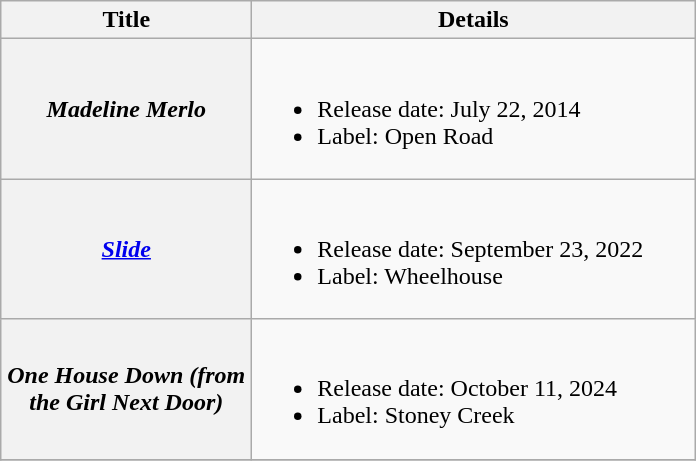<table class="wikitable plainrowheaders">
<tr>
<th style="width:10em;">Title</th>
<th style="width:18em;">Details</th>
</tr>
<tr>
<th scope="row"><em>Madeline Merlo</em></th>
<td><br><ul><li>Release date: July 22, 2014</li><li>Label: Open Road</li></ul></td>
</tr>
<tr>
<th scope="row"><em><a href='#'>Slide</a></em></th>
<td><br><ul><li>Release date: September 23, 2022</li><li>Label: Wheelhouse</li></ul></td>
</tr>
<tr>
<th scope="row"><em>One House Down (from the Girl Next Door)</em></th>
<td><br><ul><li>Release date: October 11, 2024</li><li>Label: Stoney Creek</li></ul></td>
</tr>
<tr>
</tr>
</table>
